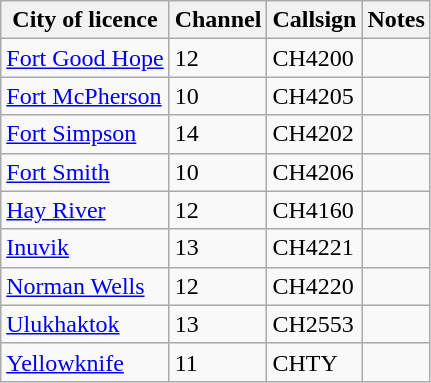<table class="sortable wikitable">
<tr>
<th>City of licence</th>
<th>Channel</th>
<th>Callsign</th>
<th>Notes</th>
</tr>
<tr>
<td><a href='#'>Fort Good Hope</a></td>
<td>12</td>
<td>CH4200</td>
<td></td>
</tr>
<tr>
<td><a href='#'>Fort McPherson</a></td>
<td>10</td>
<td>CH4205</td>
<td></td>
</tr>
<tr>
<td><a href='#'>Fort Simpson</a></td>
<td>14</td>
<td>CH4202</td>
<td></td>
</tr>
<tr>
<td><a href='#'>Fort Smith</a></td>
<td>10</td>
<td>CH4206</td>
<td></td>
</tr>
<tr>
<td><a href='#'>Hay River</a></td>
<td>12</td>
<td>CH4160</td>
<td></td>
</tr>
<tr>
<td><a href='#'>Inuvik</a></td>
<td>13</td>
<td>CH4221</td>
<td></td>
</tr>
<tr>
<td><a href='#'>Norman Wells</a></td>
<td>12</td>
<td>CH4220</td>
<td></td>
</tr>
<tr>
<td><a href='#'>Ulukhaktok</a></td>
<td>13</td>
<td>CH2553</td>
<td></td>
</tr>
<tr>
<td><a href='#'>Yellowknife</a></td>
<td>11</td>
<td>CHTY</td>
<td></td>
</tr>
</table>
